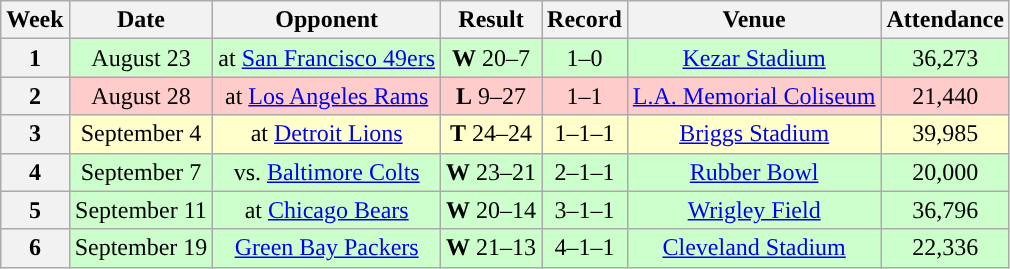<table class="wikitable" style="text-align:center">
<tr>
<th>Week</th>
<th>Date</th>
<th>Opponent</th>
<th>Result</th>
<th>Record</th>
<th>Venue</th>
<th>Attendance</th>
</tr>
<tr style="background:#cfc">
<th>1</th>
<td>August 23</td>
<td>at <a href='#'>San Francisco 49ers</a></td>
<td><strong>W</strong> 20–7</td>
<td>1–0</td>
<td><a href='#'>Kezar Stadium</a></td>
<td>36,273</td>
</tr>
<tr style="background:#fcc">
<th>2</th>
<td>August 28</td>
<td>at <a href='#'>Los Angeles Rams</a></td>
<td><strong>L</strong> 9–27</td>
<td>1–1</td>
<td><a href='#'>L.A. Memorial Coliseum</a></td>
<td>21,440</td>
</tr>
<tr style="background:#ffc">
<th>3</th>
<td>September 4</td>
<td>at <a href='#'>Detroit Lions</a></td>
<td><strong>T</strong> 24–24</td>
<td>1–1–1</td>
<td><a href='#'>Briggs Stadium</a></td>
<td>39,985</td>
</tr>
<tr style="background:#cfc">
<th>4</th>
<td>September 7</td>
<td>vs. <a href='#'>Baltimore Colts</a></td>
<td><strong>W</strong> 23–21</td>
<td>2–1–1</td>
<td><a href='#'>Rubber Bowl</a></td>
<td>20,000</td>
</tr>
<tr style="background:#cfc">
<th>5</th>
<td>September 11</td>
<td>at <a href='#'>Chicago Bears</a></td>
<td><strong>W</strong> 20–14</td>
<td>3–1–1</td>
<td><a href='#'>Wrigley Field</a></td>
<td>36,796</td>
</tr>
<tr style="background:#cfc">
<th>6</th>
<td>September 19</td>
<td><a href='#'>Green Bay Packers</a></td>
<td><strong>W</strong> 21–13</td>
<td>4–1–1</td>
<td><a href='#'>Cleveland Stadium</a></td>
<td>22,336</td>
</tr>
</table>
